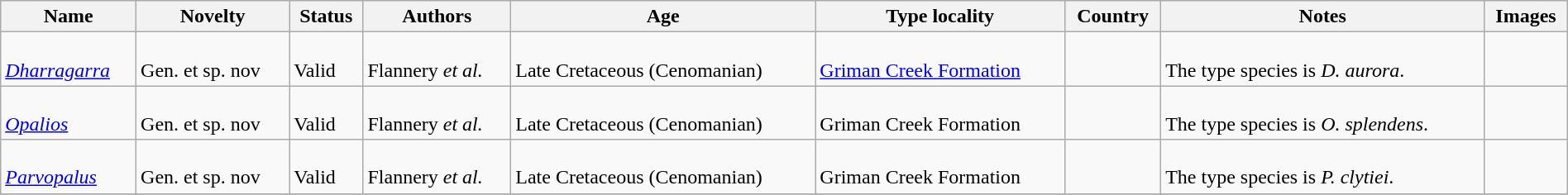<table class="wikitable sortable" align="center" width="100%">
<tr>
<th>Name</th>
<th>Novelty</th>
<th>Status</th>
<th>Authors</th>
<th>Age</th>
<th>Type locality</th>
<th>Country</th>
<th>Notes</th>
<th>Images</th>
</tr>
<tr>
<td><br><em><a href='#'>Dharragarra</a></em></td>
<td><br>Gen. et sp. nov</td>
<td><br>Valid</td>
<td><br>Flannery <em>et al.</em></td>
<td><br>Late Cretaceous (Cenomanian)</td>
<td><br><a href='#'>Griman Creek Formation</a></td>
<td><br></td>
<td><br>The type species is <em>D. aurora</em>.</td>
<td></td>
</tr>
<tr>
<td><br><em><a href='#'>Opalios</a></em></td>
<td><br>Gen. et sp. nov</td>
<td><br>Valid</td>
<td><br>Flannery <em>et al.</em></td>
<td><br>Late Cretaceous (Cenomanian)</td>
<td><br>Griman Creek Formation</td>
<td><br></td>
<td><br>The type species is <em>O. splendens</em>.</td>
<td></td>
</tr>
<tr>
<td><br><em><a href='#'>Parvopalus</a></em></td>
<td><br>Gen. et sp. nov</td>
<td><br>Valid</td>
<td><br>Flannery <em>et al.</em></td>
<td><br>Late Cretaceous (Cenomanian)</td>
<td><br>Griman Creek Formation</td>
<td><br></td>
<td><br>The type species is <em>P. clytiei</em>.</td>
<td></td>
</tr>
<tr>
</tr>
</table>
